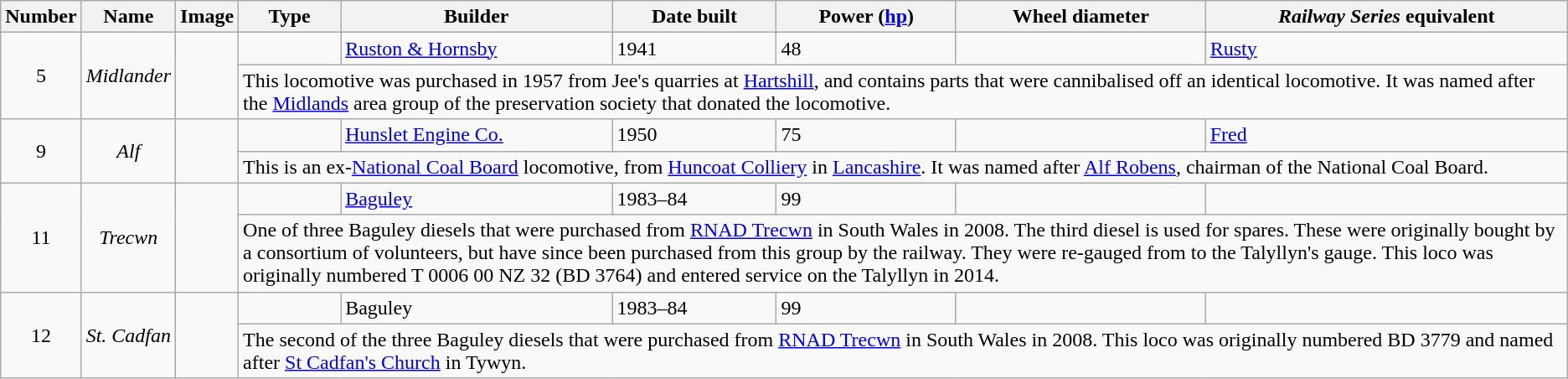<table class="sort wikitable">
<tr>
<th>Number</th>
<th>Name</th>
<th>Image</th>
<th>Type</th>
<th>Builder</th>
<th>Date built</th>
<th>Power (<a href='#'>hp</a>)</th>
<th>Wheel diameter</th>
<th><em>Railway Series</em> equivalent</th>
</tr>
<tr>
<td rowspan=2 align="center">5</td>
<td rowspan=2 align="center"><em>Midlander</em></td>
<td rowspan=2 align="center"></td>
<td align="center"></td>
<td><a href='#'>Ruston & Hornsby</a></td>
<td>1941</td>
<td>48</td>
<td></td>
<td><a href='#'>Rusty</a></td>
</tr>
<tr>
<td colspan=6>This locomotive was purchased in 1957 from Jee's quarries at <a href='#'>Hartshill</a>, and contains parts that were cannibalised off an identical locomotive. It was named after the <a href='#'>Midlands</a> area group of the preservation society that donated the locomotive.</td>
</tr>
<tr>
<td rowspan=2 align="center">9</td>
<td rowspan=2 align="center"><em>Alf</em></td>
<td rowspan=2 align="center"></td>
<td align="center"></td>
<td><a href='#'>Hunslet Engine Co.</a></td>
<td>1950</td>
<td>75</td>
<td></td>
<td><a href='#'>Fred</a></td>
</tr>
<tr>
<td colspan=6>This is an ex-<a href='#'>National Coal Board</a> locomotive, from <a href='#'>Huncoat Colliery</a> in <a href='#'>Lancashire</a>. It was named after <a href='#'>Alf Robens</a>, chairman of the National Coal Board.</td>
</tr>
<tr>
<td rowspan=2 align="center">11</td>
<td rowspan=2 align="center"><em>Trecwn</em></td>
<td rowspan=2 align="center"></td>
<td align="center"></td>
<td><a href='#'>Baguley</a></td>
<td>1983–84</td>
<td>99</td>
<td></td>
<td></td>
</tr>
<tr>
<td colspan=6>One of three Baguley diesels that were purchased from <a href='#'>RNAD Trecwn</a> in South Wales in 2008. The third diesel is used for spares. These were originally bought by a consortium of volunteers, but have since been purchased from this group by the railway. They were re-gauged from  to the Talyllyn's  gauge. This loco was originally numbered T 0006 00 NZ 32 (BD 3764) and entered service on the Talyllyn in 2014.</td>
</tr>
<tr>
<td rowspan=2 align="center">12</td>
<td rowspan=2 align="center"><em>St. Cadfan</em></td>
<td rowspan=2 align="center"></td>
<td align="center"></td>
<td>Baguley</td>
<td>1983–84</td>
<td>99</td>
<td></td>
<td></td>
</tr>
<tr>
<td colspan=6>The second of the three Baguley diesels that were purchased from <a href='#'>RNAD Trecwn</a> in South Wales in 2008. This loco was originally numbered BD 3779 and named after <a href='#'>St Cadfan's Church</a> in Tywyn.</td>
</tr>
</table>
